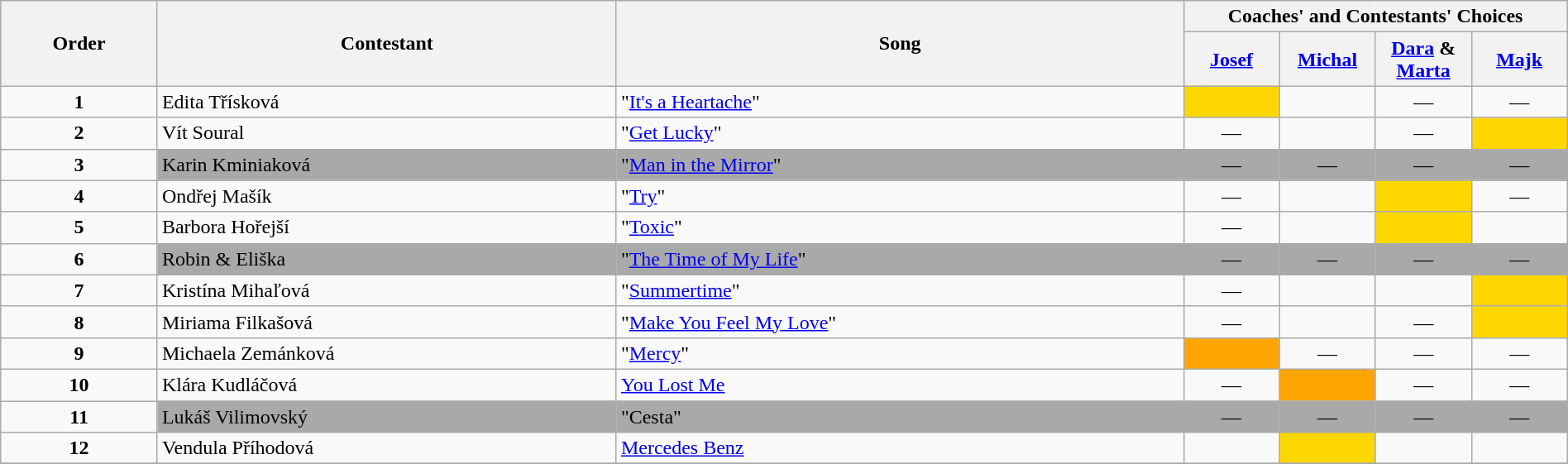<table class="wikitable" style="width:100%;">
<tr>
<th rowspan=2>Order</th>
<th rowspan=2>Contestant</th>
<th rowspan=2>Song</th>
<th colspan=4>Coaches' and Contestants' Choices</th>
</tr>
<tr>
<th width="70"><a href='#'>Josef</a></th>
<th width="70"><a href='#'>Michal</a></th>
<th width="70"><a href='#'>Dara</a> & <a href='#'>Marta</a></th>
<th width="70"><a href='#'>Majk</a></th>
</tr>
<tr>
<td align="center"><strong>1</strong></td>
<td>Edita Třísková</td>
<td>"<a href='#'>It's a Heartache</a>"</td>
<td style="background:gold;text-align:center;"></td>
<td style=";text-align:center;"></td>
<td align="center">—</td>
<td align="center">—</td>
</tr>
<tr>
<td align="center"><strong>2</strong></td>
<td>Vít Soural</td>
<td>"<a href='#'>Get Lucky</a>"</td>
<td align="center">—</td>
<td style=";text-align:center;"></td>
<td align="center">—</td>
<td style="background:gold;text-align:center;"></td>
</tr>
<tr>
<td align="center"><strong>3</strong></td>
<td style="background:darkgrey;text-align:left;">Karin Kminiaková</td>
<td style="background:darkgrey;text-align:left;">"<a href='#'>Man in the Mirror</a>"</td>
<td style="background:darkgrey;text-align:center;">—</td>
<td style="background:darkgrey;text-align:center;">—</td>
<td style="background:darkgrey;text-align:center;">—</td>
<td style="background:darkgrey;text-align:center;">—</td>
</tr>
<tr>
<td align="center"><strong>4</strong></td>
<td>Ondřej Mašík</td>
<td>"<a href='#'>Try</a>"</td>
<td align="center">—</td>
<td style=";text-align:center;"></td>
<td style="background:gold;text-align:center;"></td>
<td align="center">—</td>
</tr>
<tr>
<td align="center"><strong>5</strong></td>
<td>Barbora Hořejší</td>
<td>"<a href='#'>Toxic</a>"</td>
<td align="center">—</td>
<td style=";text-align:center;"></td>
<td style="background:gold;text-align:center;"></td>
<td style=";text-align:center;"></td>
</tr>
<tr>
<td align="center"><strong>6</strong></td>
<td style="background:darkgrey;text-align:left;">Robin & Eliška</td>
<td style="background:darkgrey;text-align:left;">"<a href='#'>The Time of My Life</a>"</td>
<td style="background:darkgrey;text-align:center;">—</td>
<td style="background:darkgrey;text-align:center;">—</td>
<td style="background:darkgrey;text-align:center;">—</td>
<td style="background:darkgrey;text-align:center;">—</td>
</tr>
<tr>
<td align="center"><strong>7</strong></td>
<td>Kristína Mihaľová</td>
<td>"<a href='#'>Summertime</a>"</td>
<td align="center">—</td>
<td style=";text-align:center;"></td>
<td style=";text-align:center;"></td>
<td style="background:gold;text-align:center;"></td>
</tr>
<tr>
<td align="center"><strong>8</strong></td>
<td>Miriama Filkašová</td>
<td>"<a href='#'>Make You Feel My Love</a>"</td>
<td align="center">—</td>
<td style=";text-align:center;"></td>
<td align="center">—</td>
<td style="background:gold;text-align:center;"></td>
</tr>
<tr>
<td align="center"><strong>9</strong></td>
<td>Michaela Zemánková</td>
<td>"<a href='#'>Mercy</a>"</td>
<td style=";background:orange;text-align:center;"></td>
<td align="center">—</td>
<td align="center">—</td>
<td align="center">—</td>
</tr>
<tr>
<td align="center"><strong>10</strong></td>
<td>Klára Kudláčová</td>
<td><a href='#'>You Lost Me</a></td>
<td align="center">—</td>
<td style=";background:orange;text-align:center;"></td>
<td align="center">—</td>
<td align="center">—</td>
</tr>
<tr>
<td align="center"><strong>11</strong></td>
<td style="background:darkgrey;text-align:left;">Lukáš Vilimovský</td>
<td style="background:darkgrey;text-align:left;">"Cesta"</td>
<td style="background:darkgrey;text-align:center;">—</td>
<td style="background:darkgrey;text-align:center;">—</td>
<td style="background:darkgrey;text-align:center;">—</td>
<td style="background:darkgrey;text-align:center;">—</td>
</tr>
<tr>
<td align="center"><strong>12</strong></td>
<td>Vendula Příhodová</td>
<td><a href='#'>Mercedes Benz</a></td>
<td style=";text-align:center;"></td>
<td style="background:gold;text-align:center;"></td>
<td style=";text-align:center;"></td>
<td style=";text-align:center;"></td>
</tr>
<tr>
</tr>
</table>
